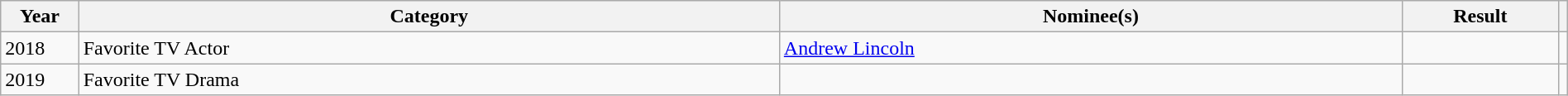<table class="wikitable" width=100%>
<tr>
<th width=5%>Year</th>
<th width=45%>Category</th>
<th width=40%>Nominee(s)</th>
<th width=10%>Result</th>
<th width=5%></th>
</tr>
<tr>
<td>2018</td>
<td>Favorite TV Actor</td>
<td><a href='#'>Andrew Lincoln</a></td>
<td></td>
<td></td>
</tr>
<tr>
<td>2019</td>
<td>Favorite TV Drama</td>
<td></td>
<td></td>
<td></td>
</tr>
</table>
